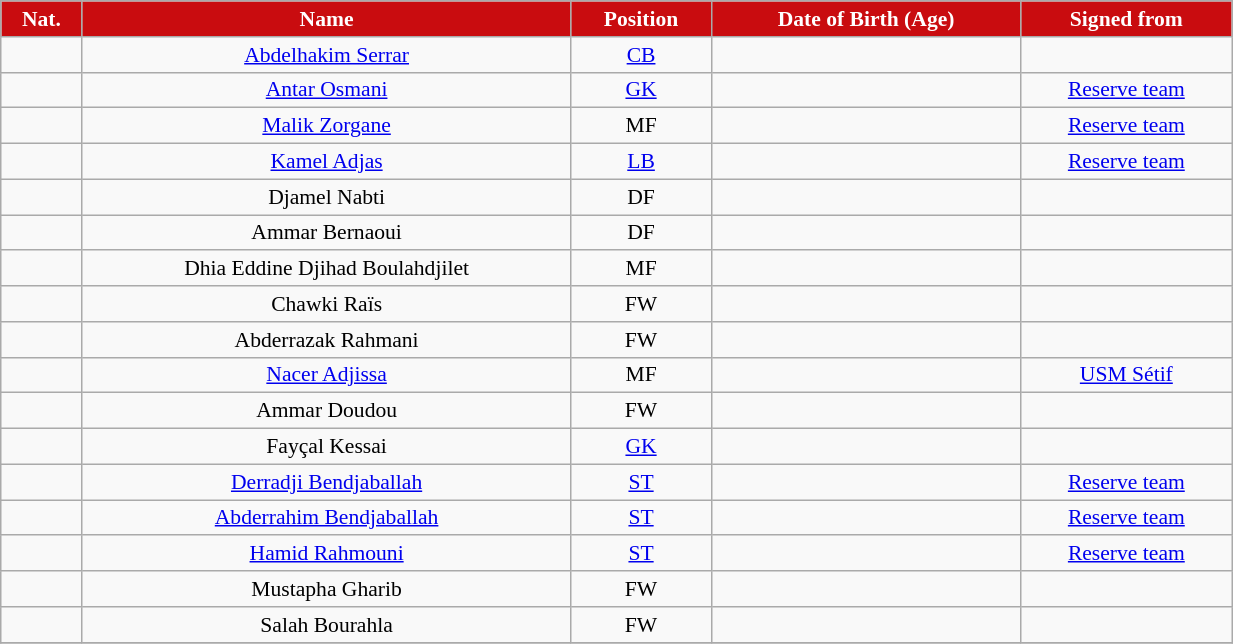<table class="wikitable" style="text-align:center; font-size:90%; width:65%">
<tr>
<th style="background:#c90c0f; color:white; text-align:center;">Nat.</th>
<th style="background:#c90c0f; color:white; text-align:center;">Name</th>
<th style="background:#c90c0f; color:white; text-align:center;">Position</th>
<th style="background:#c90c0f; color:white; text-align:center;">Date of Birth (Age)</th>
<th style="background:#c90c0f; color:white; text-align:center;">Signed from</th>
</tr>
<tr>
<td></td>
<td><a href='#'>Abdelhakim Serrar</a></td>
<td><a href='#'>CB</a></td>
<td></td>
<td></td>
</tr>
<tr>
<td></td>
<td><a href='#'>Antar Osmani</a></td>
<td><a href='#'>GK</a></td>
<td></td>
<td><a href='#'>Reserve team</a></td>
</tr>
<tr>
<td></td>
<td><a href='#'>Malik Zorgane</a></td>
<td>MF</td>
<td></td>
<td><a href='#'>Reserve team</a></td>
</tr>
<tr>
<td></td>
<td><a href='#'>Kamel Adjas</a></td>
<td><a href='#'>LB</a></td>
<td></td>
<td><a href='#'>Reserve team</a></td>
</tr>
<tr>
<td></td>
<td>Djamel Nabti</td>
<td>DF</td>
<td></td>
<td></td>
</tr>
<tr>
<td></td>
<td>Ammar Bernaoui</td>
<td>DF</td>
<td></td>
<td></td>
</tr>
<tr>
<td></td>
<td>Dhia Eddine Djihad Boulahdjilet</td>
<td>MF</td>
<td></td>
<td></td>
</tr>
<tr>
<td></td>
<td>Chawki Raïs</td>
<td>FW</td>
<td></td>
<td></td>
</tr>
<tr>
<td></td>
<td>Abderrazak Rahmani</td>
<td>FW</td>
<td></td>
<td></td>
</tr>
<tr>
<td></td>
<td><a href='#'>Nacer Adjissa</a></td>
<td>MF</td>
<td></td>
<td><a href='#'>USM Sétif</a></td>
</tr>
<tr>
<td></td>
<td>Ammar Doudou</td>
<td>FW</td>
<td></td>
<td></td>
</tr>
<tr>
<td></td>
<td>Fayçal Kessai</td>
<td><a href='#'>GK</a></td>
<td></td>
<td></td>
</tr>
<tr>
<td></td>
<td><a href='#'>Derradji Bendjaballah</a></td>
<td><a href='#'>ST</a></td>
<td></td>
<td><a href='#'>Reserve team</a></td>
</tr>
<tr>
<td></td>
<td><a href='#'>Abderrahim Bendjaballah</a></td>
<td><a href='#'>ST</a></td>
<td></td>
<td><a href='#'>Reserve team</a></td>
</tr>
<tr>
<td></td>
<td><a href='#'>Hamid Rahmouni</a></td>
<td><a href='#'>ST</a></td>
<td></td>
<td><a href='#'>Reserve team</a></td>
</tr>
<tr>
<td></td>
<td>Mustapha Gharib</td>
<td>FW</td>
<td></td>
<td></td>
</tr>
<tr>
<td></td>
<td>Salah Bourahla</td>
<td>FW</td>
<td></td>
<td></td>
</tr>
<tr>
</tr>
</table>
